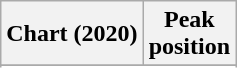<table class="wikitable sortable plainrowheaders" style="text-align:center">
<tr>
<th scope="col">Chart (2020)</th>
<th scope="col">Peak<br>position</th>
</tr>
<tr>
</tr>
<tr>
</tr>
</table>
